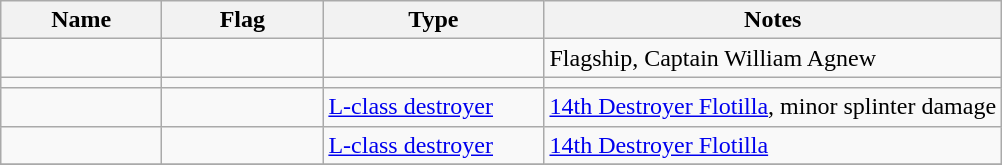<table class="wikitable sortable">
<tr>
<th scope="col" width="100px">Name</th>
<th scope="col" width="100px">Flag</th>
<th scope="col" width="140px">Type</th>
<th>Notes</th>
</tr>
<tr>
<td align="left"></td>
<td align="left"></td>
<td align="left"></td>
<td align="left">Flagship, Captain William Agnew</td>
</tr>
<tr>
<td align="left"></td>
<td align="left"></td>
<td align="left"></td>
<td align="left"></td>
</tr>
<tr>
<td align="left"></td>
<td align="left"></td>
<td align="left"><a href='#'>L-class destroyer</a></td>
<td align="left"><a href='#'>14th Destroyer Flotilla</a>, minor splinter damage</td>
</tr>
<tr>
<td align="left"></td>
<td align="left"></td>
<td align="left"><a href='#'>L-class destroyer</a></td>
<td align="left"><a href='#'>14th Destroyer Flotilla</a></td>
</tr>
<tr>
</tr>
</table>
